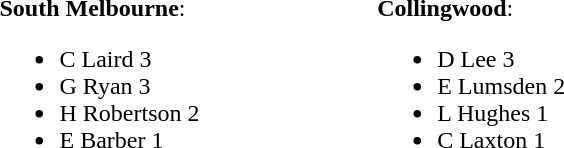<table width="40%">
<tr>
<td valign="top" width="30%"><br><strong>South Melbourne</strong>:<ul><li>C Laird 3</li><li>G Ryan 3</li><li>H Robertson 2</li><li>E Barber 1</li></ul></td>
<td valign="top" width="30%"><br><strong>Collingwood</strong>:<ul><li>D Lee 3</li><li>E Lumsden 2</li><li>L Hughes 1</li><li>C Laxton 1</li></ul></td>
</tr>
</table>
